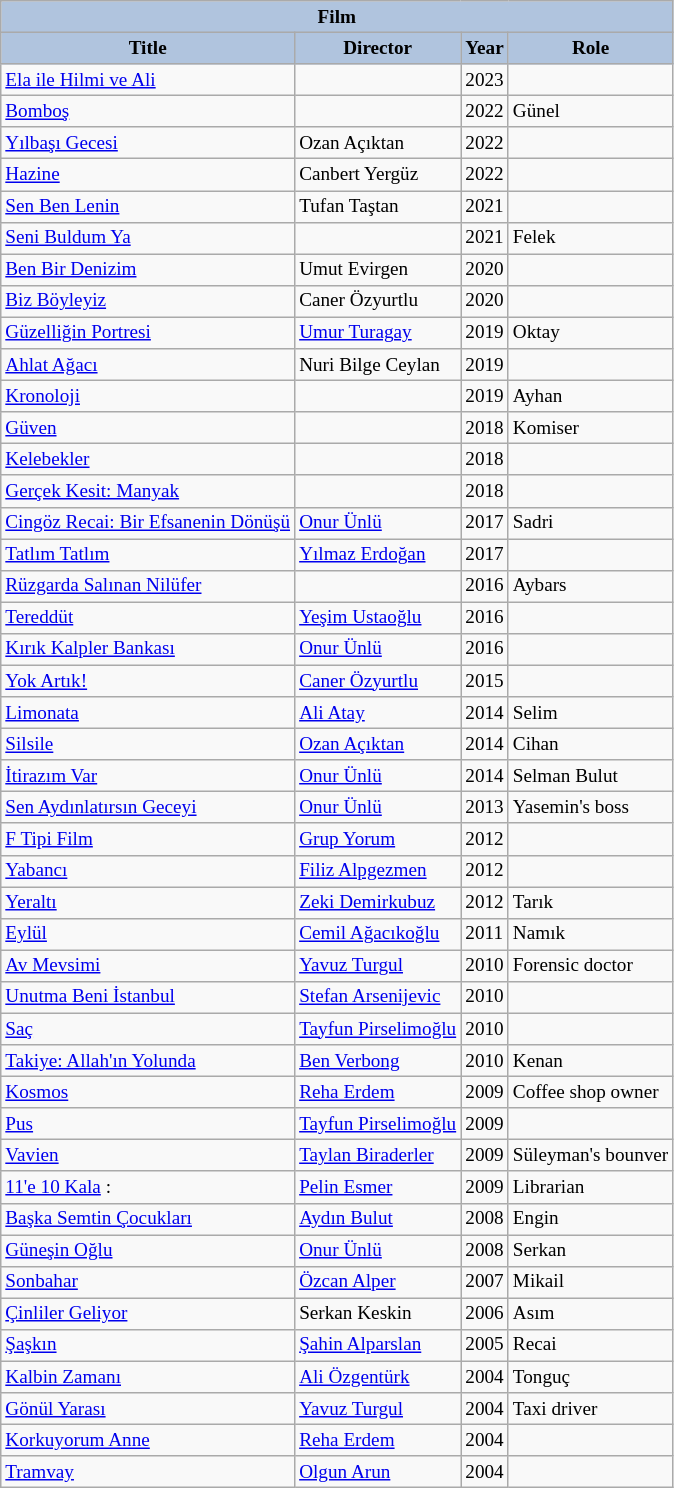<table class="wikitable" style="font-size: 80%;">
<tr>
<th colspan="4" style="background:LightSteelBlue">Film</th>
</tr>
<tr>
<th style="background:LightSteelBlue">Title</th>
<th style="background:LightSteelBlue">Director</th>
<th style="background:LightSteelBlue">Year</th>
<th style="background:LightSteelBlue">Role</th>
</tr>
<tr>
<td><a href='#'>Ela ile Hilmi ve Ali</a></td>
<td></td>
<td>2023</td>
<td></td>
</tr>
<tr>
<td><a href='#'>Bomboş</a></td>
<td></td>
<td>2022</td>
<td>Günel</td>
</tr>
<tr>
<td><a href='#'>Yılbaşı Gecesi</a></td>
<td>Ozan Açıktan</td>
<td>2022</td>
<td></td>
</tr>
<tr>
<td><a href='#'>Hazine</a></td>
<td>Canbert Yergüz</td>
<td>2022</td>
<td></td>
</tr>
<tr>
<td><a href='#'>Sen Ben Lenin</a></td>
<td>Tufan Taştan</td>
<td>2021</td>
<td></td>
</tr>
<tr>
<td><a href='#'>Seni Buldum Ya</a></td>
<td></td>
<td>2021</td>
<td>Felek</td>
</tr>
<tr>
<td><a href='#'>Ben Bir Denizim</a></td>
<td>Umut Evirgen</td>
<td>2020</td>
<td></td>
</tr>
<tr>
<td><a href='#'>Biz Böyleyiz</a></td>
<td>Caner Özyurtlu</td>
<td>2020</td>
<td></td>
</tr>
<tr>
<td><a href='#'>Güzelliğin Portresi</a></td>
<td><a href='#'>Umur Turagay</a></td>
<td>2019</td>
<td>Oktay</td>
</tr>
<tr>
<td><a href='#'>Ahlat Ağacı</a></td>
<td>Nuri Bilge Ceylan</td>
<td>2019</td>
<td></td>
</tr>
<tr>
<td><a href='#'>Kronoloji</a></td>
<td></td>
<td>2019</td>
<td>Ayhan</td>
</tr>
<tr>
<td><a href='#'>Güven</a></td>
<td></td>
<td>2018</td>
<td>Komiser</td>
</tr>
<tr>
<td><a href='#'>Kelebekler</a></td>
<td></td>
<td>2018</td>
<td></td>
</tr>
<tr>
<td><a href='#'>Gerçek Kesit: Manyak</a></td>
<td></td>
<td>2018</td>
<td></td>
</tr>
<tr>
<td><a href='#'>Cingöz Recai: Bir Efsanenin Dönüşü</a></td>
<td><a href='#'>Onur Ünlü</a></td>
<td>2017</td>
<td>Sadri</td>
</tr>
<tr>
<td><a href='#'>Tatlım Tatlım</a></td>
<td><a href='#'>Yılmaz Erdoğan</a></td>
<td>2017</td>
<td></td>
</tr>
<tr>
<td><a href='#'>Rüzgarda Salınan Nilüfer</a></td>
<td></td>
<td>2016</td>
<td>Aybars</td>
</tr>
<tr>
<td><a href='#'>Tereddüt</a></td>
<td><a href='#'>Yeşim Ustaoğlu</a></td>
<td>2016</td>
<td></td>
</tr>
<tr>
<td><a href='#'>Kırık Kalpler Bankası</a></td>
<td><a href='#'>Onur Ünlü</a></td>
<td>2016</td>
<td></td>
</tr>
<tr>
<td><a href='#'>Yok Artık!</a></td>
<td><a href='#'>Caner Özyurtlu</a></td>
<td>2015</td>
<td></td>
</tr>
<tr>
<td><a href='#'>Limonata</a></td>
<td><a href='#'>Ali Atay</a></td>
<td>2014</td>
<td>Selim</td>
</tr>
<tr>
<td><a href='#'>Silsile</a></td>
<td><a href='#'>Ozan Açıktan</a></td>
<td>2014</td>
<td>Cihan</td>
</tr>
<tr>
<td><a href='#'>İtirazım Var</a></td>
<td><a href='#'>Onur Ünlü</a></td>
<td>2014</td>
<td>Selman Bulut</td>
</tr>
<tr>
<td><a href='#'>Sen Aydınlatırsın Geceyi</a></td>
<td><a href='#'>Onur Ünlü</a></td>
<td>2013</td>
<td>Yasemin's boss</td>
</tr>
<tr>
<td><a href='#'>F Tipi Film</a></td>
<td><a href='#'>Grup Yorum</a></td>
<td>2012</td>
<td></td>
</tr>
<tr>
<td><a href='#'>Yabancı</a></td>
<td><a href='#'>Filiz Alpgezmen</a></td>
<td>2012</td>
<td></td>
</tr>
<tr>
<td><a href='#'>Yeraltı</a></td>
<td><a href='#'>Zeki Demirkubuz</a></td>
<td>2012</td>
<td>Tarık</td>
</tr>
<tr>
<td><a href='#'>Eylül</a></td>
<td><a href='#'>Cemil Ağacıkoğlu</a></td>
<td>2011</td>
<td>Namık</td>
</tr>
<tr>
<td><a href='#'>Av Mevsimi</a></td>
<td><a href='#'>Yavuz Turgul</a></td>
<td>2010</td>
<td>Forensic doctor</td>
</tr>
<tr>
<td><a href='#'>Unutma Beni İstanbul</a></td>
<td><a href='#'>Stefan Arsenijevic</a></td>
<td>2010</td>
<td></td>
</tr>
<tr>
<td><a href='#'>Saç</a></td>
<td><a href='#'>Tayfun Pirselimoğlu</a></td>
<td>2010</td>
<td></td>
</tr>
<tr>
<td><a href='#'>Takiye: Allah'ın Yolunda</a></td>
<td><a href='#'>Ben Verbong</a></td>
<td>2010</td>
<td>Kenan</td>
</tr>
<tr>
<td><a href='#'>Kosmos</a></td>
<td><a href='#'>Reha Erdem</a></td>
<td>2009</td>
<td>Coffee shop owner</td>
</tr>
<tr>
<td><a href='#'>Pus</a></td>
<td><a href='#'>Tayfun Pirselimoğlu</a></td>
<td>2009</td>
<td></td>
</tr>
<tr>
<td><a href='#'>Vavien</a></td>
<td><a href='#'>Taylan Biraderler</a></td>
<td>2009</td>
<td>Süleyman's bounver</td>
</tr>
<tr>
<td><a href='#'>11'e 10 Kala</a> :</td>
<td><a href='#'>Pelin Esmer</a></td>
<td>2009</td>
<td>Librarian</td>
</tr>
<tr>
<td><a href='#'>Başka Semtin Çocukları</a></td>
<td><a href='#'>Aydın Bulut</a></td>
<td>2008</td>
<td>Engin</td>
</tr>
<tr>
<td><a href='#'>Güneşin Oğlu</a></td>
<td><a href='#'>Onur Ünlü</a></td>
<td>2008</td>
<td>Serkan</td>
</tr>
<tr>
<td><a href='#'>Sonbahar</a></td>
<td><a href='#'>Özcan Alper</a></td>
<td>2007</td>
<td>Mikail</td>
</tr>
<tr>
<td><a href='#'>Çinliler Geliyor</a></td>
<td>Serkan Keskin</td>
<td>2006</td>
<td>Asım</td>
</tr>
<tr>
<td><a href='#'>Şaşkın</a></td>
<td><a href='#'>Şahin Alparslan</a></td>
<td>2005</td>
<td>Recai</td>
</tr>
<tr>
<td><a href='#'>Kalbin Zamanı</a></td>
<td><a href='#'>Ali Özgentürk</a></td>
<td>2004</td>
<td>Tonguç</td>
</tr>
<tr>
<td><a href='#'>Gönül Yarası</a></td>
<td><a href='#'>Yavuz Turgul</a></td>
<td>2004</td>
<td>Taxi driver</td>
</tr>
<tr>
<td><a href='#'>Korkuyorum Anne</a></td>
<td><a href='#'>Reha Erdem</a></td>
<td>2004</td>
<td></td>
</tr>
<tr>
<td><a href='#'>Tramvay</a></td>
<td><a href='#'>Olgun Arun</a></td>
<td>2004</td>
<td></td>
</tr>
</table>
